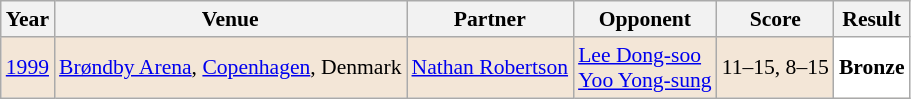<table class="sortable wikitable" style="font-size: 90%;">
<tr>
<th>Year</th>
<th>Venue</th>
<th>Partner</th>
<th>Opponent</th>
<th>Score</th>
<th>Result</th>
</tr>
<tr style="background:#F3E6D7">
<td align="center"><a href='#'>1999</a></td>
<td align="left"><a href='#'>Brøndby Arena</a>, <a href='#'>Copenhagen</a>, Denmark</td>
<td align="left"> <a href='#'>Nathan Robertson</a></td>
<td align="left"> <a href='#'>Lee Dong-soo</a><br> <a href='#'>Yoo Yong-sung</a></td>
<td align="left">11–15, 8–15</td>
<td style="text-align:left; background:white"> <strong>Bronze</strong></td>
</tr>
</table>
